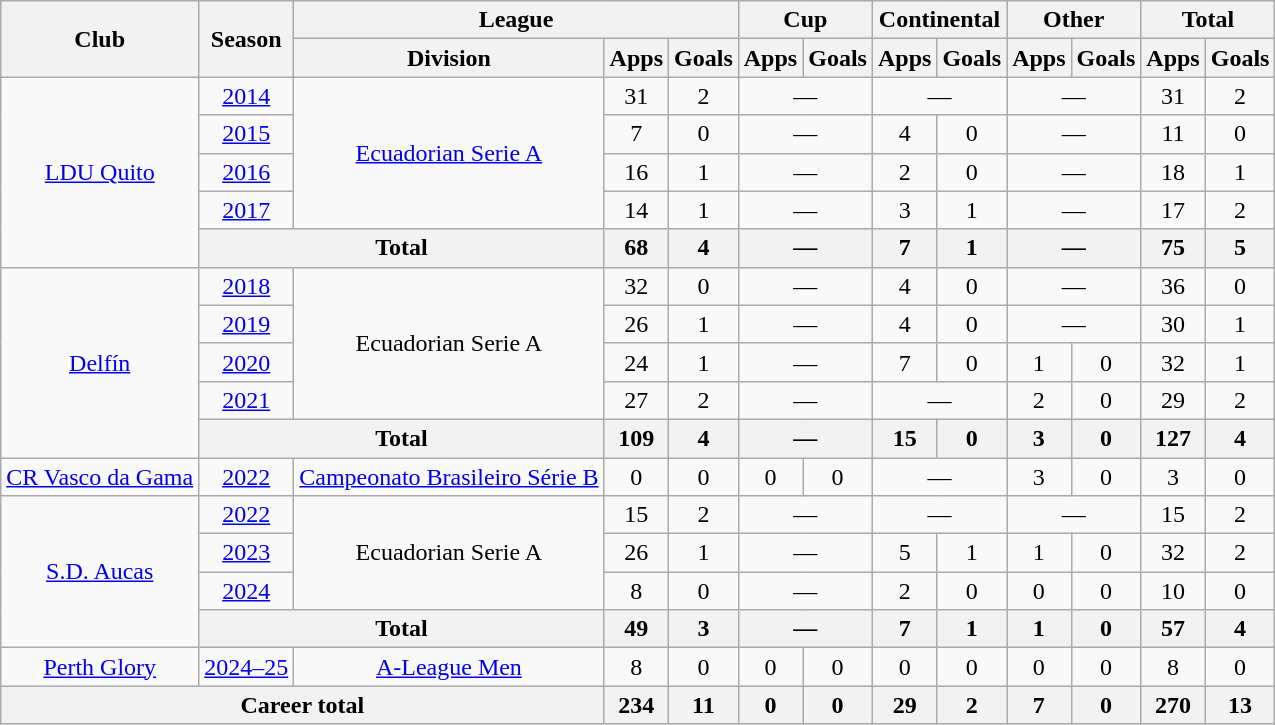<table class="wikitable" style="text-align: center;">
<tr>
<th rowspan="2">Club</th>
<th rowspan="2">Season</th>
<th colspan="3">League</th>
<th colspan="2">Cup</th>
<th colspan="2">Continental</th>
<th colspan="2">Other</th>
<th colspan="2">Total</th>
</tr>
<tr>
<th>Division</th>
<th>Apps</th>
<th>Goals</th>
<th>Apps</th>
<th>Goals</th>
<th>Apps</th>
<th>Goals</th>
<th>Apps</th>
<th>Goals</th>
<th>Apps</th>
<th>Goals</th>
</tr>
<tr>
<td rowspan="5"><a href='#'>LDU Quito</a></td>
<td><a href='#'>2014</a></td>
<td rowspan="4"><a href='#'>Ecuadorian Serie A</a></td>
<td>31</td>
<td>2</td>
<td colspan=2>—</td>
<td colspan=2>—</td>
<td colspan=2>—</td>
<td>31</td>
<td>2</td>
</tr>
<tr>
<td><a href='#'>2015</a></td>
<td>7</td>
<td>0</td>
<td colspan=2>—</td>
<td>4</td>
<td>0</td>
<td colspan=2>—</td>
<td>11</td>
<td>0</td>
</tr>
<tr>
<td><a href='#'>2016</a></td>
<td>16</td>
<td>1</td>
<td colspan=2>—</td>
<td>2</td>
<td>0</td>
<td colspan=2>—</td>
<td>18</td>
<td>1</td>
</tr>
<tr>
<td><a href='#'>2017</a></td>
<td>14</td>
<td>1</td>
<td colspan=2>—</td>
<td>3</td>
<td>1</td>
<td colspan=2>—</td>
<td>17</td>
<td>2</td>
</tr>
<tr>
<th colspan="2">Total</th>
<th>68</th>
<th>4</th>
<th colspan=2>—</th>
<th>7</th>
<th>1</th>
<th colspan=2>—</th>
<th>75</th>
<th>5</th>
</tr>
<tr>
<td rowspan="5"><a href='#'>Delfín</a></td>
<td><a href='#'>2018</a></td>
<td rowspan="4">Ecuadorian Serie A</td>
<td>32</td>
<td>0</td>
<td colspan=2>—</td>
<td>4</td>
<td>0</td>
<td colspan=2>—</td>
<td>36</td>
<td>0</td>
</tr>
<tr>
<td><a href='#'>2019</a></td>
<td>26</td>
<td>1</td>
<td colspan=2>—</td>
<td>4</td>
<td>0</td>
<td colspan=2>—</td>
<td>30</td>
<td>1</td>
</tr>
<tr>
<td><a href='#'>2020</a></td>
<td>24</td>
<td>1</td>
<td colspan=2>—</td>
<td>7</td>
<td>0</td>
<td>1</td>
<td>0</td>
<td>32</td>
<td>1</td>
</tr>
<tr>
<td><a href='#'>2021</a></td>
<td>27</td>
<td>2</td>
<td colspan=2>—</td>
<td colspan=2>—</td>
<td>2</td>
<td>0</td>
<td>29</td>
<td>2</td>
</tr>
<tr>
<th colspan="2">Total</th>
<th>109</th>
<th>4</th>
<th colspan=2>—</th>
<th>15</th>
<th>0</th>
<th>3</th>
<th>0</th>
<th>127</th>
<th>4</th>
</tr>
<tr>
<td><a href='#'>CR Vasco da Gama</a></td>
<td><a href='#'>2022</a></td>
<td><a href='#'>Campeonato Brasileiro Série B</a></td>
<td>0</td>
<td>0</td>
<td>0</td>
<td>0</td>
<td colspan=2>—</td>
<td>3</td>
<td>0</td>
<td>3</td>
<td>0</td>
</tr>
<tr>
<td rowspan="4"><a href='#'>S.D. Aucas</a></td>
<td><a href='#'>2022</a></td>
<td rowspan="3">Ecuadorian Serie A</td>
<td>15</td>
<td>2</td>
<td colspan=2>—</td>
<td colspan=2>—</td>
<td colspan=2>—</td>
<td>15</td>
<td>2</td>
</tr>
<tr>
<td><a href='#'>2023</a></td>
<td>26</td>
<td>1</td>
<td colspan=2>—</td>
<td>5</td>
<td>1</td>
<td>1</td>
<td>0</td>
<td>32</td>
<td>2</td>
</tr>
<tr>
<td><a href='#'>2024</a></td>
<td>8</td>
<td>0</td>
<td colspan=2>—</td>
<td>2</td>
<td>0</td>
<td>0</td>
<td>0</td>
<td>10</td>
<td>0</td>
</tr>
<tr>
<th colspan="2">Total</th>
<th>49</th>
<th>3</th>
<th colspan=2>—</th>
<th>7</th>
<th>1</th>
<th>1</th>
<th>0</th>
<th>57</th>
<th>4</th>
</tr>
<tr>
<td><a href='#'>Perth Glory</a></td>
<td><a href='#'>2024–25</a></td>
<td><a href='#'>A-League Men</a></td>
<td>8</td>
<td>0</td>
<td>0</td>
<td>0</td>
<td>0</td>
<td>0</td>
<td>0</td>
<td>0</td>
<td>8</td>
<td>0</td>
</tr>
<tr>
<th colspan="3">Career total</th>
<th>234</th>
<th>11</th>
<th>0</th>
<th>0</th>
<th>29</th>
<th>2</th>
<th>7</th>
<th>0</th>
<th>270</th>
<th>13</th>
</tr>
</table>
